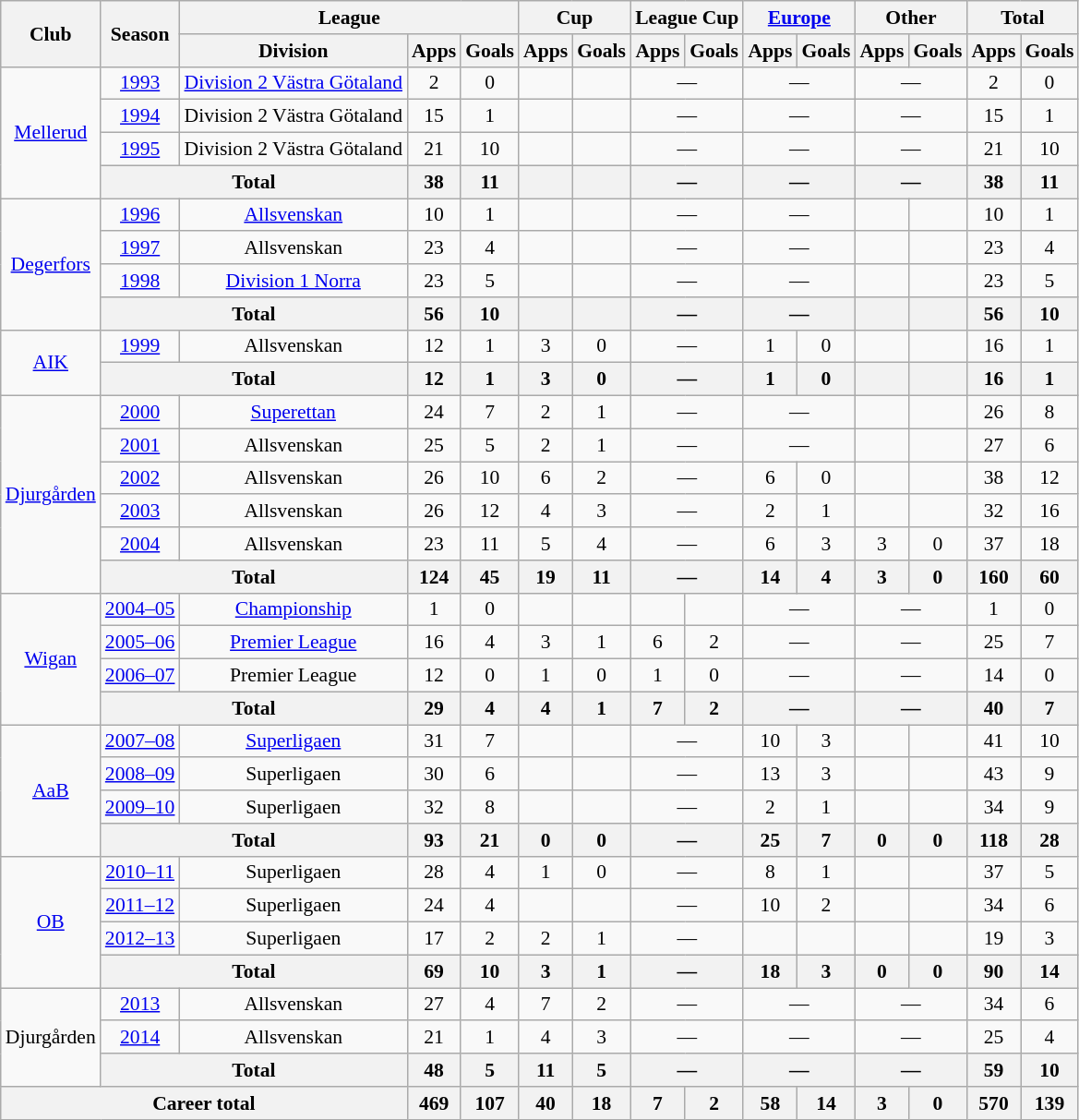<table class="wikitable" style="font-size:90%; text-align:center">
<tr>
<th rowspan="2">Club</th>
<th rowspan="2">Season</th>
<th colspan="3">League</th>
<th colspan="2">Cup</th>
<th colspan="2">League Cup</th>
<th colspan="2"><a href='#'>Europe</a></th>
<th colspan="2">Other</th>
<th colspan="2">Total</th>
</tr>
<tr>
<th>Division</th>
<th>Apps</th>
<th>Goals</th>
<th>Apps</th>
<th>Goals</th>
<th>Apps</th>
<th>Goals</th>
<th>Apps</th>
<th>Goals</th>
<th>Apps</th>
<th>Goals</th>
<th>Apps</th>
<th>Goals</th>
</tr>
<tr>
<td rowspan="4"><a href='#'>Mellerud</a></td>
<td><a href='#'>1993</a></td>
<td><a href='#'>Division 2 Västra Götaland</a></td>
<td>2</td>
<td>0</td>
<td></td>
<td></td>
<td colspan="2">—</td>
<td colspan="2">—</td>
<td colspan="2">—</td>
<td>2</td>
<td>0</td>
</tr>
<tr>
<td><a href='#'>1994</a></td>
<td>Division 2 Västra Götaland</td>
<td>15</td>
<td>1</td>
<td></td>
<td></td>
<td colspan="2">—</td>
<td colspan="2">—</td>
<td colspan="2">—</td>
<td>15</td>
<td>1</td>
</tr>
<tr>
<td><a href='#'>1995</a></td>
<td>Division 2 Västra Götaland</td>
<td>21</td>
<td>10</td>
<td></td>
<td></td>
<td colspan="2">—</td>
<td colspan="2">—</td>
<td colspan="2">—</td>
<td>21</td>
<td>10</td>
</tr>
<tr>
<th colspan="2">Total</th>
<th>38</th>
<th>11</th>
<th></th>
<th></th>
<th colspan="2">—</th>
<th colspan="2">—</th>
<th colspan="2">—</th>
<th>38</th>
<th>11</th>
</tr>
<tr>
<td rowspan="4"><a href='#'>Degerfors</a></td>
<td><a href='#'>1996</a></td>
<td><a href='#'>Allsvenskan</a></td>
<td>10</td>
<td>1</td>
<td></td>
<td></td>
<td colspan="2">—</td>
<td colspan="2">—</td>
<td></td>
<td></td>
<td>10</td>
<td>1</td>
</tr>
<tr>
<td><a href='#'>1997</a></td>
<td>Allsvenskan</td>
<td>23</td>
<td>4</td>
<td></td>
<td></td>
<td colspan="2">—</td>
<td colspan="2">—</td>
<td></td>
<td></td>
<td>23</td>
<td>4</td>
</tr>
<tr>
<td><a href='#'>1998</a></td>
<td><a href='#'>Division 1 Norra</a></td>
<td>23</td>
<td>5</td>
<td></td>
<td></td>
<td colspan="2">—</td>
<td colspan="2">—</td>
<td></td>
<td></td>
<td>23</td>
<td>5</td>
</tr>
<tr>
<th colspan="2">Total</th>
<th>56</th>
<th>10</th>
<th></th>
<th></th>
<th colspan="2">—</th>
<th colspan="2">—</th>
<th></th>
<th></th>
<th>56</th>
<th>10</th>
</tr>
<tr>
<td rowspan="2"><a href='#'>AIK</a></td>
<td><a href='#'>1999</a></td>
<td>Allsvenskan</td>
<td>12</td>
<td>1</td>
<td>3</td>
<td>0</td>
<td colspan="2">—</td>
<td>1</td>
<td>0</td>
<td></td>
<td></td>
<td>16</td>
<td>1</td>
</tr>
<tr>
<th colspan="2">Total</th>
<th>12</th>
<th>1</th>
<th>3</th>
<th>0</th>
<th colspan="2">—</th>
<th>1</th>
<th>0</th>
<th></th>
<th></th>
<th>16</th>
<th>1</th>
</tr>
<tr>
<td rowspan="6"><a href='#'>Djurgården</a></td>
<td><a href='#'>2000</a></td>
<td><a href='#'>Superettan</a></td>
<td>24</td>
<td>7</td>
<td>2</td>
<td>1</td>
<td colspan="2">—</td>
<td colspan="2">—</td>
<td></td>
<td></td>
<td>26</td>
<td>8</td>
</tr>
<tr>
<td><a href='#'>2001</a></td>
<td>Allsvenskan</td>
<td>25</td>
<td>5</td>
<td>2</td>
<td>1</td>
<td colspan="2">—</td>
<td colspan="2">—</td>
<td></td>
<td></td>
<td>27</td>
<td>6</td>
</tr>
<tr>
<td><a href='#'>2002</a></td>
<td>Allsvenskan</td>
<td>26</td>
<td>10</td>
<td>6</td>
<td>2</td>
<td colspan="2">—</td>
<td>6</td>
<td>0</td>
<td></td>
<td></td>
<td>38</td>
<td>12</td>
</tr>
<tr>
<td><a href='#'>2003</a></td>
<td>Allsvenskan</td>
<td>26</td>
<td>12</td>
<td>4</td>
<td>3</td>
<td colspan="2">—</td>
<td>2</td>
<td>1</td>
<td></td>
<td></td>
<td>32</td>
<td>16</td>
</tr>
<tr>
<td><a href='#'>2004</a></td>
<td>Allsvenskan</td>
<td>23</td>
<td>11</td>
<td>5</td>
<td>4</td>
<td colspan="2">—</td>
<td>6</td>
<td>3</td>
<td>3</td>
<td>0</td>
<td>37</td>
<td>18</td>
</tr>
<tr>
<th colspan="2">Total</th>
<th>124</th>
<th>45</th>
<th>19</th>
<th>11</th>
<th colspan="2">—</th>
<th>14</th>
<th>4</th>
<th>3</th>
<th>0</th>
<th>160</th>
<th>60</th>
</tr>
<tr>
<td rowspan="4"><a href='#'>Wigan</a></td>
<td><a href='#'>2004–05</a></td>
<td><a href='#'>Championship</a></td>
<td>1</td>
<td>0</td>
<td></td>
<td></td>
<td></td>
<td></td>
<td colspan="2">—</td>
<td colspan="2">—</td>
<td>1</td>
<td>0</td>
</tr>
<tr>
<td><a href='#'>2005–06</a></td>
<td><a href='#'>Premier League</a></td>
<td>16</td>
<td>4</td>
<td>3</td>
<td>1</td>
<td>6</td>
<td>2</td>
<td colspan="2">—</td>
<td colspan="2">—</td>
<td>25</td>
<td>7</td>
</tr>
<tr>
<td><a href='#'>2006–07</a></td>
<td>Premier League</td>
<td>12</td>
<td>0</td>
<td>1</td>
<td>0</td>
<td>1</td>
<td>0</td>
<td colspan="2">—</td>
<td colspan="2">—</td>
<td>14</td>
<td>0</td>
</tr>
<tr>
<th colspan="2">Total</th>
<th>29</th>
<th>4</th>
<th>4</th>
<th>1</th>
<th>7</th>
<th>2</th>
<th colspan="2">—</th>
<th colspan="2">—</th>
<th>40</th>
<th>7</th>
</tr>
<tr>
<td rowspan="4"><a href='#'>AaB</a></td>
<td><a href='#'>2007–08</a></td>
<td><a href='#'>Superligaen</a></td>
<td>31</td>
<td>7</td>
<td></td>
<td></td>
<td colspan="2">—</td>
<td>10</td>
<td>3</td>
<td></td>
<td></td>
<td>41</td>
<td>10</td>
</tr>
<tr>
<td><a href='#'>2008–09</a></td>
<td>Superligaen</td>
<td>30</td>
<td>6</td>
<td></td>
<td></td>
<td colspan="2">—</td>
<td>13</td>
<td>3</td>
<td></td>
<td></td>
<td>43</td>
<td>9</td>
</tr>
<tr>
<td><a href='#'>2009–10</a></td>
<td>Superligaen</td>
<td>32</td>
<td>8</td>
<td></td>
<td></td>
<td colspan="2">—</td>
<td>2</td>
<td>1</td>
<td></td>
<td></td>
<td>34</td>
<td>9</td>
</tr>
<tr>
<th colspan="2">Total</th>
<th>93</th>
<th>21</th>
<th>0</th>
<th>0</th>
<th colspan="2">—</th>
<th>25</th>
<th>7</th>
<th>0</th>
<th>0</th>
<th>118</th>
<th>28</th>
</tr>
<tr>
<td rowspan="4"><a href='#'>OB</a></td>
<td><a href='#'>2010–11</a></td>
<td>Superligaen</td>
<td>28</td>
<td>4</td>
<td>1</td>
<td>0</td>
<td colspan="2">—</td>
<td>8</td>
<td>1</td>
<td></td>
<td></td>
<td>37</td>
<td>5</td>
</tr>
<tr>
<td><a href='#'>2011–12</a></td>
<td>Superligaen</td>
<td>24</td>
<td>4</td>
<td></td>
<td></td>
<td colspan="2">—</td>
<td>10</td>
<td>2</td>
<td></td>
<td></td>
<td>34</td>
<td>6</td>
</tr>
<tr>
<td><a href='#'>2012–13</a></td>
<td>Superligaen</td>
<td>17</td>
<td>2</td>
<td>2</td>
<td>1</td>
<td colspan="2">—</td>
<td></td>
<td></td>
<td></td>
<td></td>
<td>19</td>
<td>3</td>
</tr>
<tr>
<th colspan="2">Total</th>
<th>69</th>
<th>10</th>
<th>3</th>
<th>1</th>
<th colspan="2">—</th>
<th>18</th>
<th>3</th>
<th>0</th>
<th>0</th>
<th>90</th>
<th>14</th>
</tr>
<tr>
<td rowspan="3">Djurgården</td>
<td><a href='#'>2013</a></td>
<td>Allsvenskan</td>
<td>27</td>
<td>4</td>
<td>7</td>
<td>2</td>
<td colspan="2">—</td>
<td colspan="2">—</td>
<td colspan="2">—</td>
<td>34</td>
<td>6</td>
</tr>
<tr>
<td><a href='#'>2014</a></td>
<td>Allsvenskan</td>
<td>21</td>
<td>1</td>
<td>4</td>
<td>3</td>
<td colspan="2">—</td>
<td colspan="2">—</td>
<td colspan="2">—</td>
<td>25</td>
<td>4</td>
</tr>
<tr>
<th colspan="2">Total</th>
<th>48</th>
<th>5</th>
<th>11</th>
<th>5</th>
<th colspan="2">—</th>
<th colspan="2">—</th>
<th colspan="2">—</th>
<th>59</th>
<th>10</th>
</tr>
<tr>
<th colspan="3">Career total</th>
<th>469</th>
<th>107</th>
<th>40</th>
<th>18</th>
<th>7</th>
<th>2</th>
<th>58</th>
<th>14</th>
<th>3</th>
<th>0</th>
<th>570</th>
<th>139</th>
</tr>
</table>
